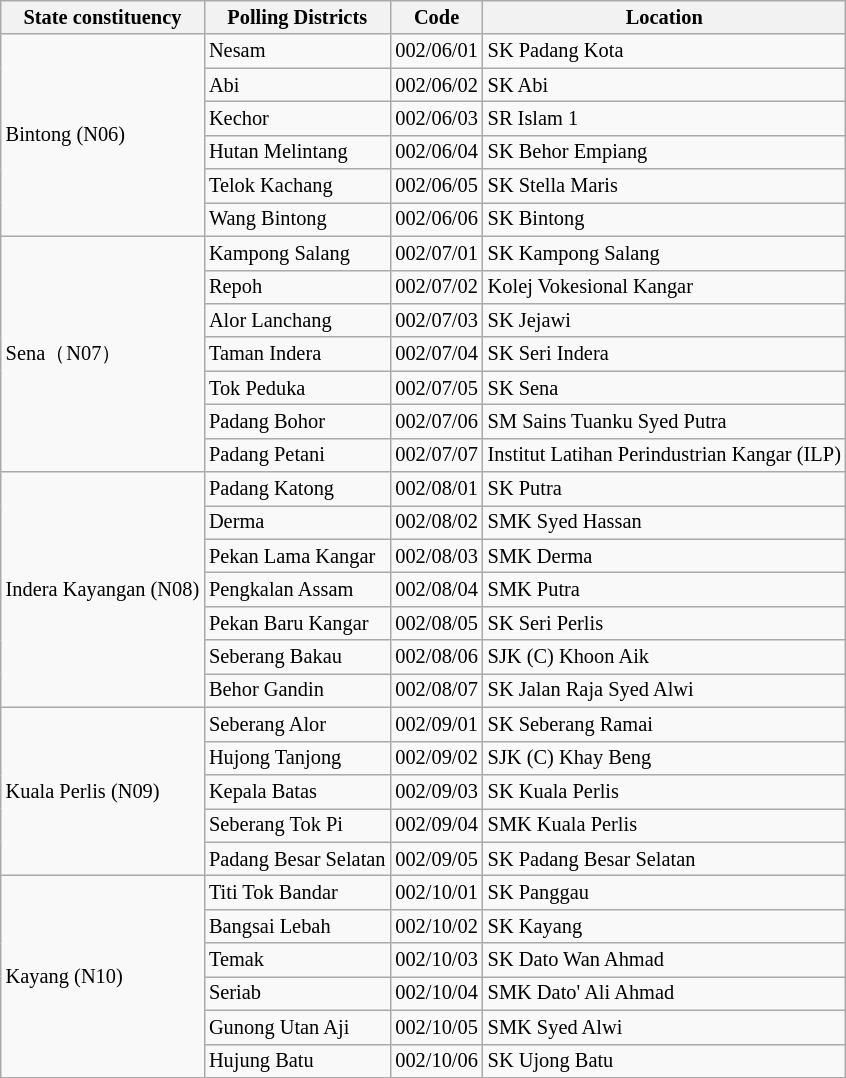<table class="wikitable sortable mw-collapsible" style="white-space:nowrap;font-size:85%">
<tr>
<th>State constituency</th>
<th>Polling Districts</th>
<th>Code</th>
<th>Location</th>
</tr>
<tr>
<td rowspan="6">Bintong (N06)</td>
<td>Nesam</td>
<td>002/06/01</td>
<td>SK Padang Kota</td>
</tr>
<tr>
<td>Abi</td>
<td>002/06/02</td>
<td>SK Abi</td>
</tr>
<tr>
<td>Kechor</td>
<td>002/06/03</td>
<td>SR Islam 1</td>
</tr>
<tr>
<td>Hutan Melintang</td>
<td>002/06/04</td>
<td>SK Behor Empiang</td>
</tr>
<tr>
<td>Telok Kachang</td>
<td>002/06/05</td>
<td>SK Stella Maris</td>
</tr>
<tr>
<td>Wang Bintong</td>
<td>002/06/06</td>
<td>SK Bintong</td>
</tr>
<tr>
<td rowspan="7">Sena（N07）</td>
<td>Kampong Salang</td>
<td>002/07/01</td>
<td>SK Kampong Salang</td>
</tr>
<tr>
<td>Repoh</td>
<td>002/07/02</td>
<td>Kolej Vokesional Kangar</td>
</tr>
<tr>
<td>Alor Lanchang</td>
<td>002/07/03</td>
<td>SK Jejawi</td>
</tr>
<tr>
<td>Taman Indera</td>
<td>002/07/04</td>
<td>SK Seri Indera</td>
</tr>
<tr>
<td>Tok Peduka</td>
<td>002/07/05</td>
<td>SK Sena</td>
</tr>
<tr>
<td>Padang Bohor</td>
<td>002/07/06</td>
<td>SM Sains Tuanku Syed Putra</td>
</tr>
<tr>
<td>Padang Petani</td>
<td>002/07/07</td>
<td>Institut Latihan Perindustrian Kangar (ILP)</td>
</tr>
<tr>
<td rowspan="7">Indera Kayangan (N08)</td>
<td>Padang Katong</td>
<td>002/08/01</td>
<td>SK Putra</td>
</tr>
<tr>
<td>Derma</td>
<td>002/08/02</td>
<td>SMK Syed Hassan</td>
</tr>
<tr>
<td>Pekan Lama Kangar</td>
<td>002/08/03</td>
<td>SMK Derma</td>
</tr>
<tr>
<td>Pengkalan Assam</td>
<td>002/08/04</td>
<td>SMK Putra</td>
</tr>
<tr>
<td>Pekan Baru Kangar</td>
<td>002/08/05</td>
<td>SK Seri Perlis</td>
</tr>
<tr>
<td>Seberang Bakau</td>
<td>002/08/06</td>
<td>SJK (C) Khoon Aik</td>
</tr>
<tr>
<td>Behor Gandin</td>
<td>002/08/07</td>
<td>SK Jalan Raja Syed Alwi</td>
</tr>
<tr>
<td rowspan="5">Kuala Perlis (N09)</td>
<td>Seberang Alor</td>
<td>002/09/01</td>
<td>SK Seberang Ramai</td>
</tr>
<tr>
<td>Hujong Tanjong</td>
<td>002/09/02</td>
<td>SJK (C) Khay Beng</td>
</tr>
<tr>
<td>Kepala Batas</td>
<td>002/09/03</td>
<td>SK Kuala Perlis</td>
</tr>
<tr>
<td>Seberang Tok Pi</td>
<td>002/09/04</td>
<td>SMK Kuala Perlis</td>
</tr>
<tr>
<td>Padang Besar Selatan</td>
<td>002/09/05</td>
<td>SK Padang Besar Selatan</td>
</tr>
<tr>
<td rowspan="6">Kayang (N10)</td>
<td>Titi Tok Bandar</td>
<td>002/10/01</td>
<td>SK Panggau</td>
</tr>
<tr>
<td>Bangsai Lebah</td>
<td>002/10/02</td>
<td>SK Kayang</td>
</tr>
<tr>
<td>Temak</td>
<td>002/10/03</td>
<td>SK Dato Wan Ahmad</td>
</tr>
<tr>
<td>Seriab</td>
<td>002/10/04</td>
<td>SMK Dato' Ali Ahmad</td>
</tr>
<tr>
<td>Gunong Utan Aji</td>
<td>002/10/05</td>
<td>SMK Syed Alwi</td>
</tr>
<tr>
<td>Hujung Batu</td>
<td>002/10/06</td>
<td>SK Ujong Batu</td>
</tr>
</table>
